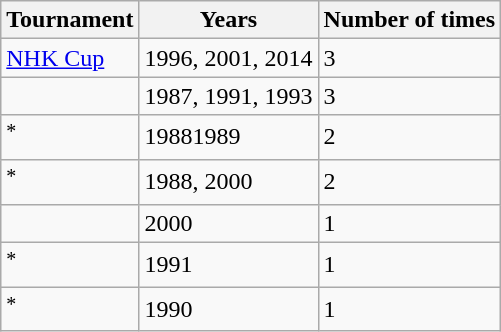<table class="wikitable">
<tr>
<th>Tournament</th>
<th>Years</th>
<th>Number of times</th>
</tr>
<tr>
<td><a href='#'>NHK Cup</a></td>
<td>1996, 2001, 2014</td>
<td>3</td>
</tr>
<tr>
<td></td>
<td>1987, 1991, 1993</td>
<td>3</td>
</tr>
<tr>
<td><sup>*</sup></td>
<td>19881989</td>
<td>2</td>
</tr>
<tr>
<td><sup>*</sup></td>
<td>1988, 2000</td>
<td>2</td>
</tr>
<tr>
<td></td>
<td>2000</td>
<td>1</td>
</tr>
<tr>
<td><sup>*</sup></td>
<td>1991</td>
<td>1</td>
</tr>
<tr>
<td><sup>*</sup></td>
<td>1990</td>
<td>1</td>
</tr>
</table>
